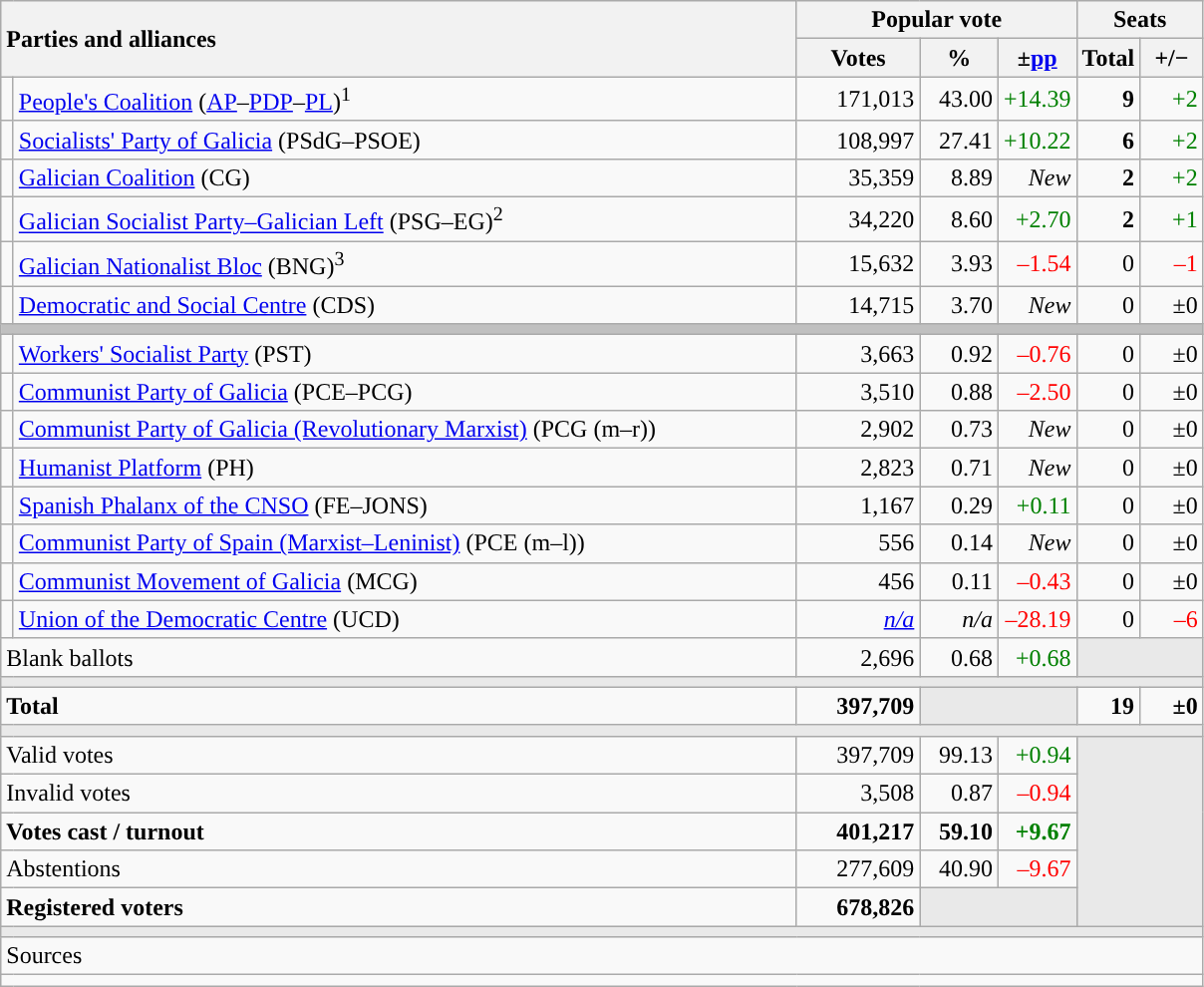<table class="wikitable" style="text-align:right;">
<tr>
<th style="text-align:left;" rowspan="2" colspan="2" width="525">Parties and alliances</th>
<th colspan="3">Popular vote</th>
<th colspan="2">Seats</th>
</tr>
<tr>
<th width="75">Votes</th>
<th width="45">%</th>
<th width="45">±<a href='#'>pp</a></th>
<th width="35">Total</th>
<th width="35">+/−</th>
</tr>
<tr>
<td width="1" style="color:inherit;background:"></td>
<td align="left"><a href='#'>People's Coalition</a> (<a href='#'>AP</a>–<a href='#'>PDP</a>–<a href='#'>PL</a>)<sup>1</sup></td>
<td>171,013</td>
<td>43.00</td>
<td style="color:green;">+14.39</td>
<td><strong>9</strong></td>
<td style="color:green;">+2</td>
</tr>
<tr>
<td style="color:inherit;background:"></td>
<td align="left"><a href='#'>Socialists' Party of Galicia</a> (PSdG–PSOE)</td>
<td>108,997</td>
<td>27.41</td>
<td style="color:green;">+10.22</td>
<td><strong>6</strong></td>
<td style="color:green;">+2</td>
</tr>
<tr>
<td style="color:inherit;background:"></td>
<td align="left"><a href='#'>Galician Coalition</a> (CG)</td>
<td>35,359</td>
<td>8.89</td>
<td><em>New</em></td>
<td><strong>2</strong></td>
<td style="color:green;">+2</td>
</tr>
<tr>
<td style="color:inherit;background:"></td>
<td align="left"><a href='#'>Galician Socialist Party–Galician Left</a> (PSG–EG)<sup>2</sup></td>
<td>34,220</td>
<td>8.60</td>
<td style="color:green;">+2.70</td>
<td><strong>2</strong></td>
<td style="color:green;">+1</td>
</tr>
<tr>
<td style="color:inherit;background:"></td>
<td align="left"><a href='#'>Galician Nationalist Bloc</a> (BNG)<sup>3</sup></td>
<td>15,632</td>
<td>3.93</td>
<td style="color:red;">–1.54</td>
<td>0</td>
<td style="color:red;">–1</td>
</tr>
<tr>
<td style="color:inherit;background:"></td>
<td align="left"><a href='#'>Democratic and Social Centre</a> (CDS)</td>
<td>14,715</td>
<td>3.70</td>
<td><em>New</em></td>
<td>0</td>
<td>±0</td>
</tr>
<tr>
<td colspan="7" bgcolor="#C0C0C0"></td>
</tr>
<tr>
<td style="color:inherit;background:"></td>
<td align="left"><a href='#'>Workers' Socialist Party</a> (PST)</td>
<td>3,663</td>
<td>0.92</td>
<td style="color:red;">–0.76</td>
<td>0</td>
<td>±0</td>
</tr>
<tr>
<td style="color:inherit;background:"></td>
<td align="left"><a href='#'>Communist Party of Galicia</a> (PCE–PCG)</td>
<td>3,510</td>
<td>0.88</td>
<td style="color:red;">–2.50</td>
<td>0</td>
<td>±0</td>
</tr>
<tr>
<td style="color:inherit;background:"></td>
<td align="left"><a href='#'>Communist Party of Galicia (Revolutionary Marxist)</a> (PCG (m–r))</td>
<td>2,902</td>
<td>0.73</td>
<td><em>New</em></td>
<td>0</td>
<td>±0</td>
</tr>
<tr>
<td style="color:inherit;background:"></td>
<td align="left"><a href='#'>Humanist Platform</a> (PH)</td>
<td>2,823</td>
<td>0.71</td>
<td><em>New</em></td>
<td>0</td>
<td>±0</td>
</tr>
<tr>
<td style="color:inherit;background:"></td>
<td align="left"><a href='#'>Spanish Phalanx of the CNSO</a> (FE–JONS)</td>
<td>1,167</td>
<td>0.29</td>
<td style="color:green;">+0.11</td>
<td>0</td>
<td>±0</td>
</tr>
<tr>
<td style="color:inherit;background:"></td>
<td align="left"><a href='#'>Communist Party of Spain (Marxist–Leninist)</a> (PCE (m–l))</td>
<td>556</td>
<td>0.14</td>
<td><em>New</em></td>
<td>0</td>
<td>±0</td>
</tr>
<tr>
<td style="color:inherit;background:"></td>
<td align="left"><a href='#'>Communist Movement of Galicia</a> (MCG)</td>
<td>456</td>
<td>0.11</td>
<td style="color:red;">–0.43</td>
<td>0</td>
<td>±0</td>
</tr>
<tr>
<td style="color:inherit;background:"></td>
<td align="left"><a href='#'>Union of the Democratic Centre</a> (UCD)</td>
<td><em><a href='#'>n/a</a></em></td>
<td><em>n/a</em></td>
<td style="color:red;">–28.19</td>
<td>0</td>
<td style="color:red;">–6</td>
</tr>
<tr>
<td align="left" colspan="2">Blank ballots</td>
<td>2,696</td>
<td>0.68</td>
<td style="color:green;">+0.68</td>
<td bgcolor="#E9E9E9" colspan="2"></td>
</tr>
<tr>
<td colspan="7" bgcolor="#E9E9E9"></td>
</tr>
<tr style="font-weight:bold;">
<td align="left" colspan="2">Total</td>
<td>397,709</td>
<td bgcolor="#E9E9E9" colspan="2"></td>
<td>19</td>
<td>±0</td>
</tr>
<tr>
<td colspan="7" bgcolor="#E9E9E9"></td>
</tr>
<tr>
<td align="left" colspan="2">Valid votes</td>
<td>397,709</td>
<td>99.13</td>
<td style="color:green;">+0.94</td>
<td bgcolor="#E9E9E9" colspan="7" rowspan="5"></td>
</tr>
<tr>
<td align="left" colspan="2">Invalid votes</td>
<td>3,508</td>
<td>0.87</td>
<td style="color:red;">–0.94</td>
</tr>
<tr style="font-weight:bold;">
<td align="left" colspan="2">Votes cast / turnout</td>
<td>401,217</td>
<td>59.10</td>
<td style="color:green;">+9.67</td>
</tr>
<tr>
<td align="left" colspan="2">Abstentions</td>
<td>277,609</td>
<td>40.90</td>
<td style="color:red;">–9.67</td>
</tr>
<tr style="font-weight:bold;">
<td align="left" colspan="2">Registered voters</td>
<td>678,826</td>
<td bgcolor="#E9E9E9" colspan="2"></td>
</tr>
<tr>
<td colspan="7" bgcolor="#E9E9E9"></td>
</tr>
<tr>
<td align="left" colspan="7">Sources</td>
</tr>
<tr>
<td colspan="7" style="text-align:left; max-width:790px;"></td>
</tr>
</table>
